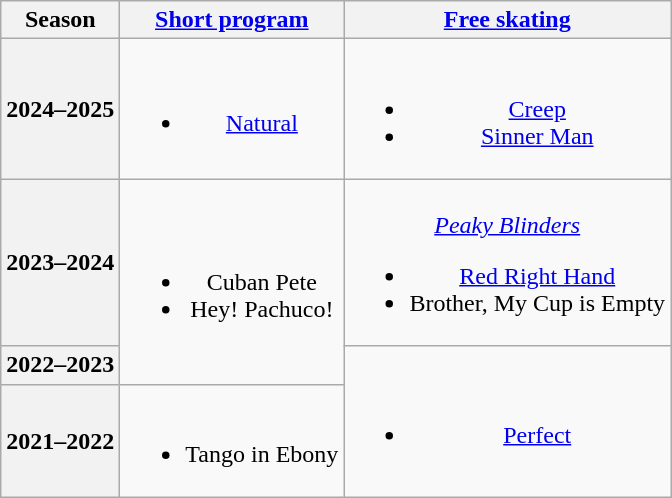<table class="wikitable" style="text-align:center">
<tr>
<th>Season</th>
<th><a href='#'>Short program</a></th>
<th><a href='#'>Free skating</a></th>
</tr>
<tr>
<th>2024–2025 <br> </th>
<td><br><ul><li><a href='#'>Natural</a> <br> </li></ul></td>
<td><br><ul><li><a href='#'>Creep</a></li><li><a href='#'>Sinner Man</a> <br> </li></ul></td>
</tr>
<tr>
<th>2023–2024 <br> </th>
<td rowspan=2><br><ul><li>Cuban Pete <br> </li><li>Hey! Pachuco! <br> </li></ul></td>
<td><br><em><a href='#'>Peaky Blinders</a></em><ul><li><a href='#'>Red Right Hand</a></li><li>Brother, My Cup is Empty <br> </li></ul></td>
</tr>
<tr>
<th>2022–2023 <br> </th>
<td rowspan=2><br><ul><li><a href='#'>Perfect</a> <br> </li></ul></td>
</tr>
<tr>
<th>2021–2022 <br> </th>
<td><br><ul><li>Tango in Ebony <br> </li></ul></td>
</tr>
</table>
